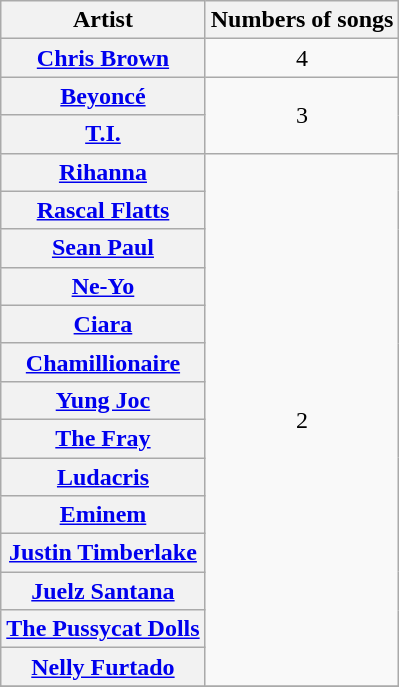<table class="wikitable sortable plainrowheaders" style="text-align:center;">
<tr>
<th scope="col">Artist</th>
<th scope="col">Numbers of songs</th>
</tr>
<tr>
<th scope="row"><a href='#'>Chris Brown</a></th>
<td>4</td>
</tr>
<tr>
<th scope="row"><a href='#'>Beyoncé</a></th>
<td rowspan="2">3</td>
</tr>
<tr>
<th scope="row"><a href='#'>T.I.</a></th>
</tr>
<tr>
<th scope="row"><a href='#'>Rihanna</a></th>
<td rowspan="14">2</td>
</tr>
<tr>
<th scope="row"><a href='#'>Rascal Flatts</a></th>
</tr>
<tr>
<th scope="row"><a href='#'>Sean Paul</a></th>
</tr>
<tr>
<th scope="row"><a href='#'>Ne-Yo</a></th>
</tr>
<tr>
<th scope="row"><a href='#'>Ciara</a></th>
</tr>
<tr>
<th scope="row"><a href='#'>Chamillionaire</a></th>
</tr>
<tr>
<th scope="row"><a href='#'>Yung Joc</a></th>
</tr>
<tr>
<th scope="row"><a href='#'>The Fray</a></th>
</tr>
<tr>
<th scope="row"><a href='#'>Ludacris</a></th>
</tr>
<tr>
<th scope="row"><a href='#'>Eminem</a></th>
</tr>
<tr>
<th scope="row"><a href='#'>Justin Timberlake</a></th>
</tr>
<tr>
<th scope="row"><a href='#'>Juelz Santana</a></th>
</tr>
<tr>
<th scope="row"><a href='#'>The Pussycat Dolls</a></th>
</tr>
<tr>
<th scope="row"><a href='#'>Nelly Furtado</a></th>
</tr>
<tr>
</tr>
</table>
